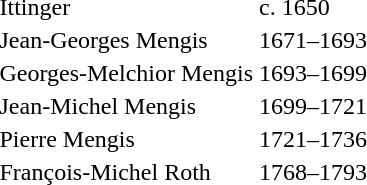<table>
<tr>
<td>Ittinger</td>
<td>c. 1650</td>
</tr>
<tr>
<td>Jean-Georges Mengis</td>
<td>1671–1693</td>
</tr>
<tr>
<td>Georges-Melchior Mengis</td>
<td>1693–1699</td>
</tr>
<tr>
<td>Jean-Michel Mengis</td>
<td>1699–1721</td>
</tr>
<tr>
<td>Pierre Mengis</td>
<td>1721–1736</td>
</tr>
<tr>
<td>François-Michel Roth</td>
<td>1768–1793</td>
</tr>
</table>
